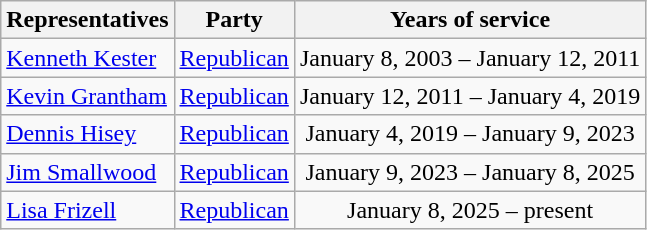<table class=wikitable style="text-align:center">
<tr>
<th>Representatives</th>
<th>Party</th>
<th>Years of service</th>
</tr>
<tr>
<td align =left nowrap><a href='#'>Kenneth Kester</a></td>
<td><a href='#'>Republican</a></td>
<td>January 8, 2003 – January 12, 2011</td>
</tr>
<tr>
<td align =left nowrap><a href='#'>Kevin Grantham</a></td>
<td><a href='#'>Republican</a></td>
<td>January 12, 2011 – January 4, 2019</td>
</tr>
<tr>
<td align =left nowrap><a href='#'>Dennis Hisey</a></td>
<td><a href='#'>Republican</a></td>
<td>January 4, 2019 – January 9, 2023</td>
</tr>
<tr>
<td align =left nowrap><a href='#'>Jim Smallwood</a></td>
<td><a href='#'>Republican</a></td>
<td>January 9, 2023 – January 8, 2025</td>
</tr>
<tr>
<td align =left nowrap><a href='#'>Lisa Frizell</a></td>
<td><a href='#'>Republican</a></td>
<td>January 8, 2025 – present</td>
</tr>
</table>
